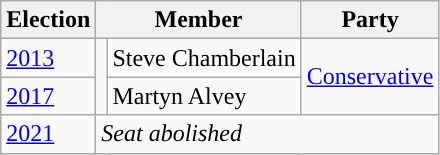<table class="wikitable">
<tr>
<th>Election</th>
<th colspan="2">Member</th>
<th>Party</th>
</tr>
<tr>
<td><a href='#'>2013</a></td>
<td rowspan="2" style="background-color: "></td>
<td rowspan="1">Steve Chamberlain</td>
<td rowspan="2"><a href='#'>Conservative</a></td>
</tr>
<tr>
<td><a href='#'>2017</a></td>
<td rowspan="1">Martyn Alvey</td>
</tr>
<tr>
<td><a href='#'>2021</a></td>
<td colspan="3"><em>Seat abolished</em></td>
</tr>
</table>
